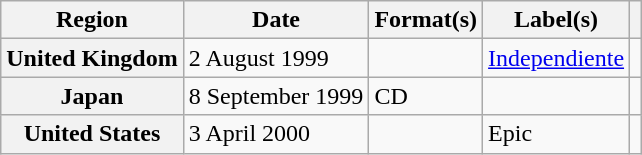<table class="wikitable plainrowheaders">
<tr>
<th scope="col">Region</th>
<th scope="col">Date</th>
<th scope="col">Format(s)</th>
<th scope="col">Label(s)</th>
<th scope="col"></th>
</tr>
<tr>
<th scope="row">United Kingdom</th>
<td>2 August 1999</td>
<td></td>
<td><a href='#'>Independiente</a></td>
<td></td>
</tr>
<tr>
<th scope="row">Japan</th>
<td>8 September 1999</td>
<td>CD</td>
<td></td>
<td></td>
</tr>
<tr>
<th scope="row">United States</th>
<td>3 April 2000</td>
<td></td>
<td>Epic</td>
<td></td>
</tr>
</table>
